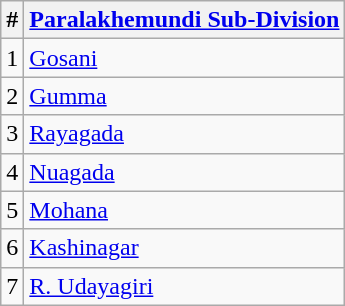<table class="wikitable">
<tr>
<th>#</th>
<th><a href='#'>Paralakhemundi Sub-Division</a></th>
</tr>
<tr>
<td>1</td>
<td><a href='#'>Gosani</a></td>
</tr>
<tr>
<td>2</td>
<td><a href='#'>Gumma</a></td>
</tr>
<tr>
<td>3</td>
<td><a href='#'>Rayagada</a></td>
</tr>
<tr>
<td>4</td>
<td><a href='#'>Nuagada</a></td>
</tr>
<tr>
<td>5</td>
<td><a href='#'>Mohana</a></td>
</tr>
<tr>
<td>6</td>
<td><a href='#'>Kashinagar</a></td>
</tr>
<tr>
<td>7</td>
<td><a href='#'>R. Udayagiri</a></td>
</tr>
</table>
